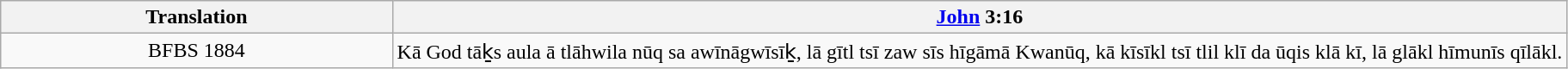<table class="wikitable">
<tr>
<th align="center" width="25%">Translation</th>
<th><a href='#'>John</a> 3:16</th>
</tr>
<tr>
<td align="center">BFBS 1884</td>
<td>Kā God tāḵs aula ā tlāhwila nūq sa awīnāgwīsīḵ, lā gītl tsī zaw sīs hīgāmā Kwanūq, kā kīsīkl tsī tlil klī da ūqis klā kī, lā glākl hīmunīs qīlākl.</td>
</tr>
</table>
